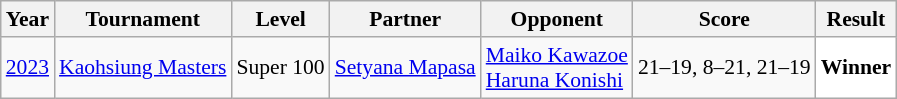<table class="sortable wikitable" style="font-size: 90%">
<tr>
<th>Year</th>
<th>Tournament</th>
<th>Level</th>
<th>Partner</th>
<th>Opponent</th>
<th>Score</th>
<th>Result</th>
</tr>
<tr>
<td align="center"><a href='#'>2023</a></td>
<td align="left"><a href='#'>Kaohsiung Masters</a></td>
<td align="left">Super 100</td>
<td align="left"> <a href='#'>Setyana Mapasa</a></td>
<td align="left"> <a href='#'>Maiko Kawazoe</a><br> <a href='#'>Haruna Konishi</a></td>
<td align="left">21–19, 8–21, 21–19</td>
<td style="text-align:left; background:white"> <strong>Winner</strong></td>
</tr>
</table>
